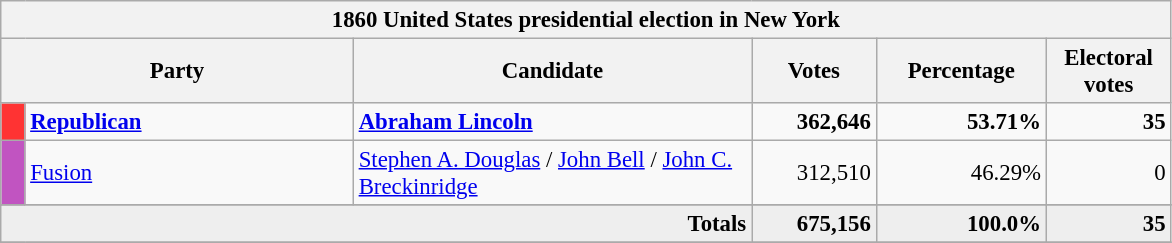<table class="wikitable" style="font-size: 95%;">
<tr>
<th colspan="6">1860 United States presidential election in New York</th>
</tr>
<tr>
<th colspan="2" style="width: 15em">Party</th>
<th style="width: 17em">Candidate</th>
<th style="width: 5em">Votes</th>
<th style="width: 7em">Percentage</th>
<th style="width: 5em">Electoral votes</th>
</tr>
<tr>
<th style="background-color:#FF3333; width: 3px"></th>
<td style="width: 130px"><strong><a href='#'>Republican</a></strong></td>
<td><strong><a href='#'>Abraham Lincoln</a></strong></td>
<td align="right"><strong>362,646</strong></td>
<td align="right"><strong>53.71%</strong></td>
<td align="right"><strong>35</strong></td>
</tr>
<tr>
<th style="background-color:#C154C1; width: 3px"></th>
<td style="width: 130px"><a href='#'>Fusion</a></td>
<td><a href='#'>Stephen A. Douglas</a> / <a href='#'>John Bell</a> / <a href='#'>John C. Breckinridge</a></td>
<td align="right">312,510</td>
<td align="right">46.29%</td>
<td align="right">0</td>
</tr>
<tr>
</tr>
<tr bgcolor="#EEEEEE">
<td colspan="3" align="right"><strong>Totals</strong></td>
<td align="right"><strong>675,156</strong></td>
<td align="right"><strong>100.0%</strong></td>
<td align="right"><strong>35</strong></td>
</tr>
<tr>
</tr>
</table>
